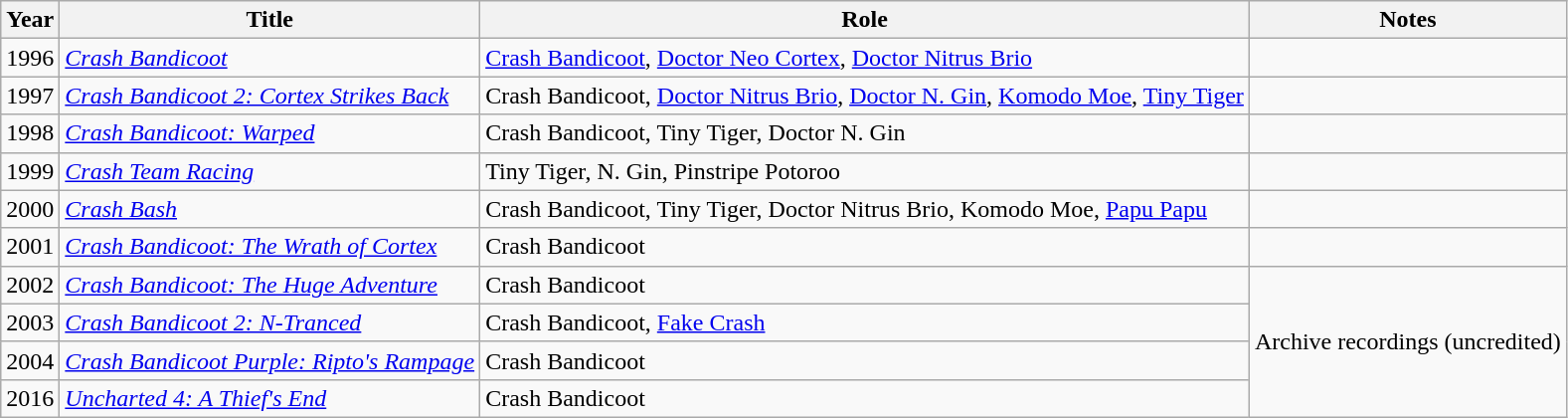<table class="wikitable sortable">
<tr>
<th>Year</th>
<th>Title</th>
<th>Role</th>
<th class="unsortable">Notes</th>
</tr>
<tr>
<td>1996</td>
<td><em><a href='#'>Crash Bandicoot</a></em></td>
<td><a href='#'>Crash Bandicoot</a>, <a href='#'>Doctor Neo Cortex</a>, <a href='#'>Doctor Nitrus Brio</a></td>
<td></td>
</tr>
<tr>
<td>1997</td>
<td><em><a href='#'>Crash Bandicoot 2: Cortex Strikes Back</a></em></td>
<td>Crash Bandicoot, <a href='#'>Doctor Nitrus Brio</a>, <a href='#'>Doctor N. Gin</a>, <a href='#'>Komodo Moe</a>, <a href='#'>Tiny Tiger</a></td>
<td></td>
</tr>
<tr>
<td>1998</td>
<td><em><a href='#'>Crash Bandicoot: Warped</a></em></td>
<td>Crash Bandicoot, Tiny Tiger, Doctor N. Gin</td>
<td></td>
</tr>
<tr>
<td>1999</td>
<td><em><a href='#'>Crash Team Racing</a></em></td>
<td>Tiny Tiger, N. Gin, Pinstripe Potoroo</td>
<td></td>
</tr>
<tr>
<td>2000</td>
<td><em><a href='#'>Crash Bash</a></em></td>
<td>Crash Bandicoot, Tiny Tiger, Doctor Nitrus Brio, Komodo Moe, <a href='#'>Papu Papu</a></td>
<td></td>
</tr>
<tr>
<td>2001</td>
<td><em><a href='#'>Crash Bandicoot: The Wrath of Cortex</a></em></td>
<td>Crash Bandicoot</td>
<td></td>
</tr>
<tr>
<td>2002</td>
<td><em><a href='#'>Crash Bandicoot: The Huge Adventure</a></em></td>
<td>Crash Bandicoot</td>
<td rowspan="4">Archive recordings (uncredited)</td>
</tr>
<tr>
<td>2003</td>
<td><em><a href='#'>Crash Bandicoot 2: N-Tranced</a></em></td>
<td>Crash Bandicoot, <a href='#'>Fake Crash</a></td>
</tr>
<tr>
<td>2004</td>
<td><em><a href='#'>Crash Bandicoot Purple: Ripto's Rampage</a></em></td>
<td>Crash Bandicoot</td>
</tr>
<tr>
<td>2016</td>
<td><em><a href='#'>Uncharted 4: A Thief's End</a></em></td>
<td>Crash Bandicoot</td>
</tr>
</table>
